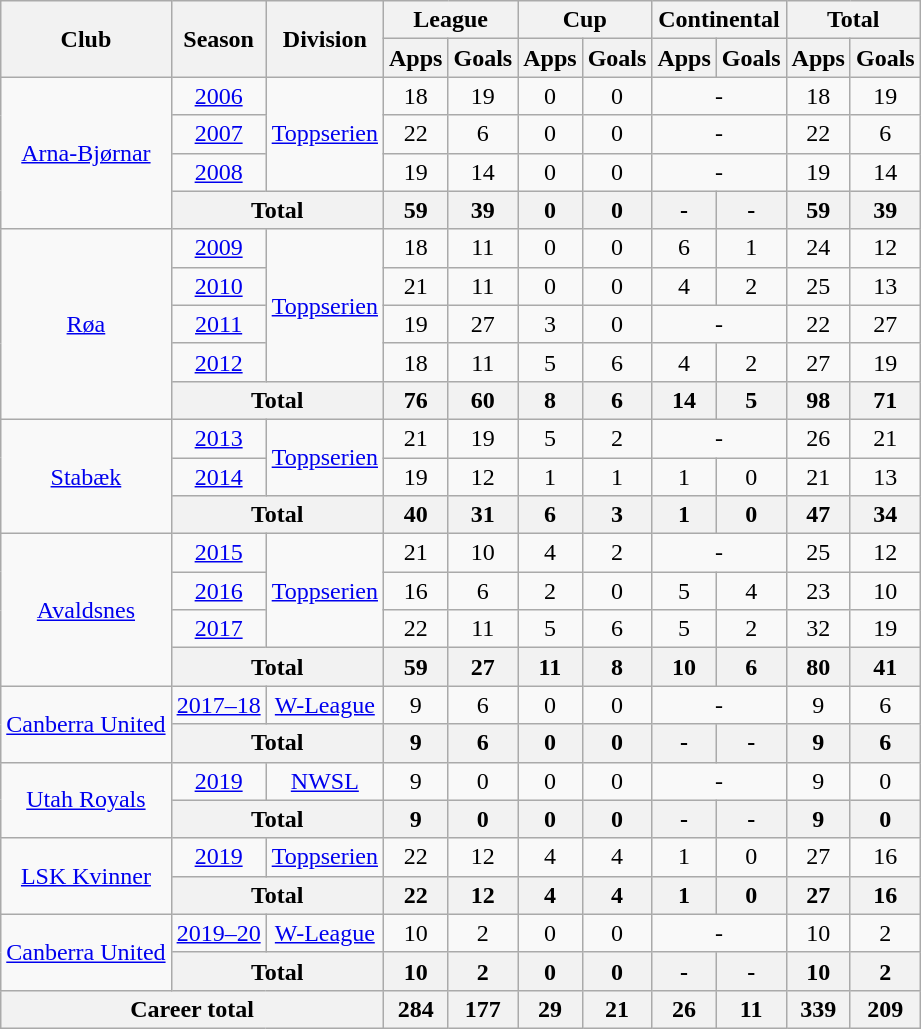<table class="wikitable" style="text-align: center;">
<tr>
<th rowspan="2">Club</th>
<th rowspan="2">Season</th>
<th rowspan="2">Division</th>
<th colspan="2">League</th>
<th colspan="2">Cup</th>
<th colspan="2">Continental</th>
<th colspan="2">Total</th>
</tr>
<tr>
<th>Apps</th>
<th>Goals</th>
<th>Apps</th>
<th>Goals</th>
<th>Apps</th>
<th>Goals</th>
<th>Apps</th>
<th>Goals</th>
</tr>
<tr>
<td rowspan="4" valign="center"><a href='#'>Arna-Bjørnar</a></td>
<td><a href='#'>2006</a></td>
<td rowspan="3" valign="center"><a href='#'>Toppserien</a></td>
<td>18</td>
<td>19</td>
<td>0</td>
<td>0</td>
<td colspan="2">-</td>
<td>18</td>
<td>19</td>
</tr>
<tr>
<td><a href='#'>2007</a></td>
<td>22</td>
<td>6</td>
<td>0</td>
<td>0</td>
<td colspan="2">-</td>
<td>22</td>
<td>6</td>
</tr>
<tr>
<td><a href='#'>2008</a></td>
<td>19</td>
<td>14</td>
<td>0</td>
<td>0</td>
<td colspan="2">-</td>
<td>19</td>
<td>14</td>
</tr>
<tr>
<th colspan="2">Total</th>
<th>59</th>
<th>39</th>
<th>0</th>
<th>0</th>
<th>-</th>
<th>-</th>
<th>59</th>
<th>39</th>
</tr>
<tr>
<td rowspan="5" valign="center"><a href='#'>Røa</a></td>
<td><a href='#'>2009</a></td>
<td rowspan="4" valign="center"><a href='#'>Toppserien</a></td>
<td>18</td>
<td>11</td>
<td>0</td>
<td>0</td>
<td>6</td>
<td>1</td>
<td>24</td>
<td>12</td>
</tr>
<tr>
<td><a href='#'>2010</a></td>
<td>21</td>
<td>11</td>
<td>0</td>
<td>0</td>
<td>4</td>
<td>2</td>
<td>25</td>
<td>13</td>
</tr>
<tr>
<td><a href='#'>2011</a></td>
<td>19</td>
<td>27</td>
<td>3</td>
<td>0</td>
<td colspan="2">-</td>
<td>22</td>
<td>27</td>
</tr>
<tr>
<td><a href='#'>2012</a></td>
<td>18</td>
<td>11</td>
<td>5</td>
<td>6</td>
<td>4</td>
<td>2</td>
<td>27</td>
<td>19</td>
</tr>
<tr>
<th colspan="2">Total</th>
<th>76</th>
<th>60</th>
<th>8</th>
<th>6</th>
<th>14</th>
<th>5</th>
<th>98</th>
<th>71</th>
</tr>
<tr>
<td rowspan="3" valign="center"><a href='#'>Stabæk</a></td>
<td><a href='#'>2013</a></td>
<td rowspan="2" valign="center"><a href='#'>Toppserien</a></td>
<td>21</td>
<td>19</td>
<td>5</td>
<td>2</td>
<td colspan="2">-</td>
<td>26</td>
<td>21</td>
</tr>
<tr>
<td><a href='#'>2014</a></td>
<td>19</td>
<td>12</td>
<td>1</td>
<td>1</td>
<td>1</td>
<td>0</td>
<td>21</td>
<td>13</td>
</tr>
<tr>
<th colspan="2">Total</th>
<th>40</th>
<th>31</th>
<th>6</th>
<th>3</th>
<th>1</th>
<th>0</th>
<th>47</th>
<th>34</th>
</tr>
<tr>
<td rowspan="4" valign="center"><a href='#'>Avaldsnes</a></td>
<td><a href='#'>2015</a></td>
<td rowspan="3" valign="center"><a href='#'>Toppserien</a></td>
<td>21</td>
<td>10</td>
<td>4</td>
<td>2</td>
<td colspan="2">-</td>
<td>25</td>
<td>12</td>
</tr>
<tr>
<td><a href='#'>2016</a></td>
<td>16</td>
<td>6</td>
<td>2</td>
<td>0</td>
<td>5</td>
<td>4</td>
<td>23</td>
<td>10</td>
</tr>
<tr>
<td><a href='#'>2017</a></td>
<td>22</td>
<td>11</td>
<td>5</td>
<td>6</td>
<td>5</td>
<td>2</td>
<td>32</td>
<td>19</td>
</tr>
<tr>
<th colspan="2">Total</th>
<th>59</th>
<th>27</th>
<th>11</th>
<th>8</th>
<th>10</th>
<th>6</th>
<th>80</th>
<th>41</th>
</tr>
<tr>
<td rowspan="2" valign="center"><a href='#'>Canberra United</a></td>
<td><a href='#'>2017–18</a></td>
<td rowspan="1" valign="center"><a href='#'>W-League</a></td>
<td>9</td>
<td>6</td>
<td>0</td>
<td>0</td>
<td colspan="2">-</td>
<td>9</td>
<td>6</td>
</tr>
<tr>
<th colspan="2">Total</th>
<th>9</th>
<th>6</th>
<th>0</th>
<th>0</th>
<th>-</th>
<th>-</th>
<th>9</th>
<th>6</th>
</tr>
<tr>
<td rowspan="2" valign="center"><a href='#'>Utah Royals</a></td>
<td><a href='#'>2019</a></td>
<td rowspan="1" valign="center"><a href='#'>NWSL</a></td>
<td>9</td>
<td>0</td>
<td>0</td>
<td>0</td>
<td colspan="2">-</td>
<td>9</td>
<td>0</td>
</tr>
<tr>
<th colspan="2">Total</th>
<th>9</th>
<th>0</th>
<th>0</th>
<th>0</th>
<th>-</th>
<th>-</th>
<th>9</th>
<th>0</th>
</tr>
<tr>
<td rowspan="2" valign="center"><a href='#'>LSK Kvinner</a></td>
<td><a href='#'>2019</a></td>
<td rowspan="1" valign="center"><a href='#'>Toppserien</a></td>
<td>22</td>
<td>12</td>
<td>4</td>
<td>4</td>
<td>1</td>
<td>0</td>
<td>27</td>
<td>16</td>
</tr>
<tr>
<th colspan="2">Total</th>
<th>22</th>
<th>12</th>
<th>4</th>
<th>4</th>
<th>1</th>
<th>0</th>
<th>27</th>
<th>16</th>
</tr>
<tr>
<td rowspan="2" valign="center"><a href='#'>Canberra United</a></td>
<td><a href='#'>2019–20</a></td>
<td rowspan="1" valign="center"><a href='#'>W-League</a></td>
<td>10</td>
<td>2</td>
<td>0</td>
<td>0</td>
<td colspan="2">-</td>
<td>10</td>
<td>2</td>
</tr>
<tr>
<th colspan="2">Total</th>
<th>10</th>
<th>2</th>
<th>0</th>
<th>0</th>
<th>-</th>
<th>-</th>
<th>10</th>
<th>2</th>
</tr>
<tr>
<th colspan="3">Career total</th>
<th>284</th>
<th>177</th>
<th>29</th>
<th>21</th>
<th>26</th>
<th>11</th>
<th>339</th>
<th>209</th>
</tr>
</table>
